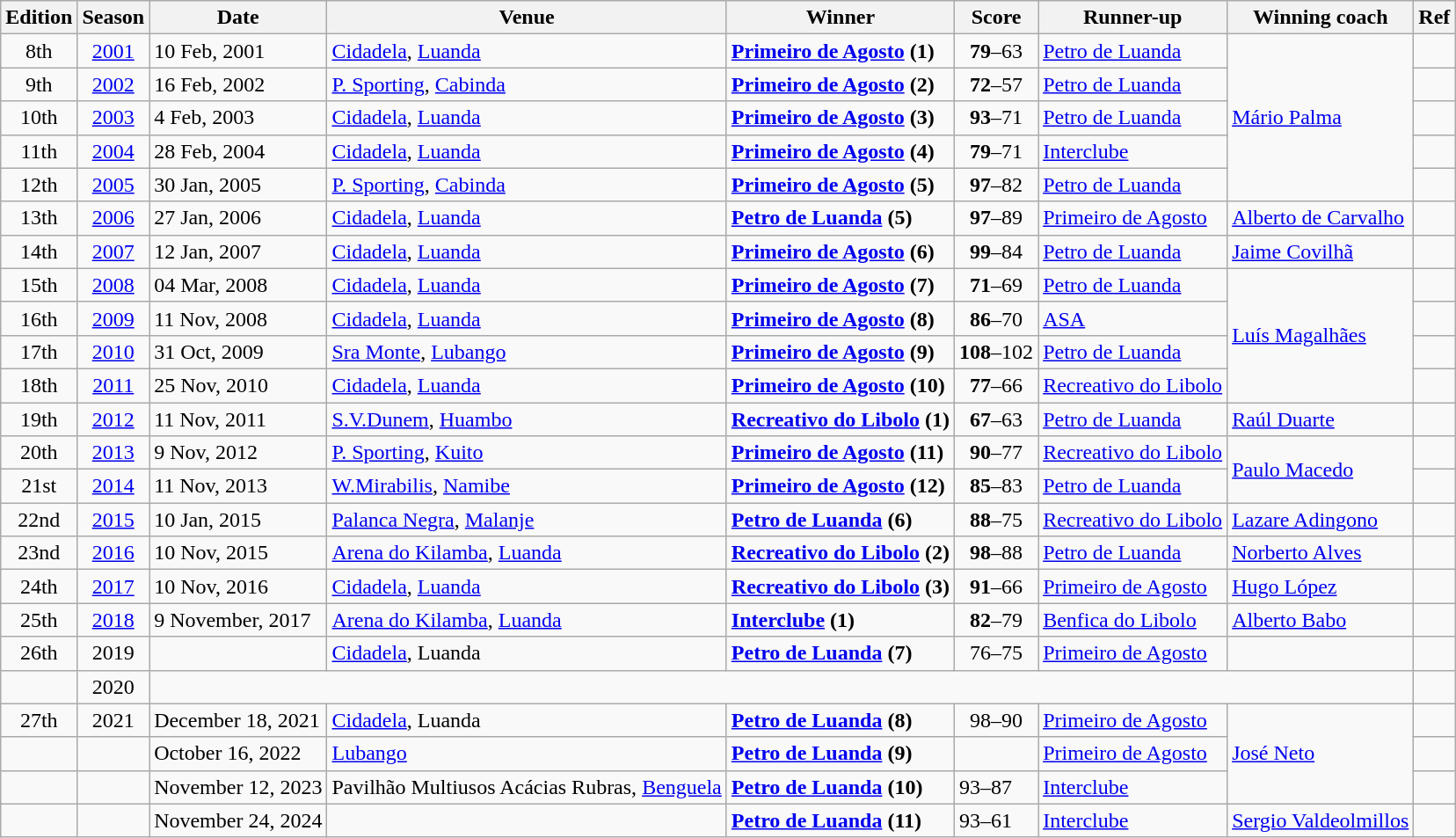<table class="wikitable" style="font-size:100%;">
<tr>
<th>Edition</th>
<th>Season</th>
<th>Date</th>
<th>Venue</th>
<th>Winner</th>
<th>Score</th>
<th>Runner-up</th>
<th>Winning coach</th>
<th>Ref</th>
</tr>
<tr>
<td align="center">8th</td>
<td align="center"><a href='#'>2001</a></td>
<td>10 Feb, 2001</td>
<td><a href='#'>Cidadela</a>, <a href='#'>Luanda</a></td>
<td><strong><a href='#'>Primeiro de Agosto</a> (1)</strong></td>
<td align="center"><strong>79</strong>–63</td>
<td><a href='#'>Petro de Luanda</a></td>
<td rowspan="5"><a href='#'>Mário Palma</a></td>
<td></td>
</tr>
<tr>
<td align="center">9th</td>
<td align="center"><a href='#'>2002</a></td>
<td>16 Feb, 2002</td>
<td><a href='#'>P. Sporting</a>, <a href='#'>Cabinda</a></td>
<td><strong><a href='#'>Primeiro de Agosto</a> (2)</strong></td>
<td align="center"><strong>72</strong>–57</td>
<td><a href='#'>Petro de Luanda</a></td>
<td></td>
</tr>
<tr>
<td align="center">10th</td>
<td align="center"><a href='#'>2003</a></td>
<td>4 Feb, 2003</td>
<td><a href='#'>Cidadela</a>, <a href='#'>Luanda</a></td>
<td><strong><a href='#'>Primeiro de Agosto</a> (3)</strong></td>
<td align="center"><strong>93</strong>–71</td>
<td><a href='#'>Petro de Luanda</a></td>
<td></td>
</tr>
<tr>
<td align="center">11th</td>
<td align="center"><a href='#'>2004</a></td>
<td>28 Feb, 2004</td>
<td><a href='#'>Cidadela</a>, <a href='#'>Luanda</a></td>
<td><strong><a href='#'>Primeiro de Agosto</a> (4)</strong></td>
<td align="center"><strong>79</strong>–71</td>
<td><a href='#'>Interclube</a></td>
<td></td>
</tr>
<tr>
<td align="center">12th</td>
<td align="center"><a href='#'>2005</a></td>
<td>30 Jan, 2005</td>
<td><a href='#'>P. Sporting</a>, <a href='#'>Cabinda</a></td>
<td><strong><a href='#'>Primeiro de Agosto</a> (5)</strong></td>
<td align="center"><strong>97</strong>–82</td>
<td><a href='#'>Petro de Luanda</a></td>
<td></td>
</tr>
<tr>
<td align="center">13th</td>
<td align="center"><a href='#'>2006</a></td>
<td>27 Jan, 2006</td>
<td><a href='#'>Cidadela</a>, <a href='#'>Luanda</a></td>
<td><strong><a href='#'>Petro de Luanda</a> (5)</strong></td>
<td align="center"><strong>97</strong>–89</td>
<td><a href='#'>Primeiro de Agosto</a></td>
<td><a href='#'>Alberto de Carvalho</a></td>
<td></td>
</tr>
<tr>
<td align="center">14th</td>
<td align="center"><a href='#'>2007</a></td>
<td>12 Jan, 2007</td>
<td><a href='#'>Cidadela</a>, <a href='#'>Luanda</a></td>
<td><strong><a href='#'>Primeiro de Agosto</a> (6)</strong></td>
<td align="center"><strong>99</strong>–84</td>
<td><a href='#'>Petro de Luanda</a></td>
<td><a href='#'>Jaime Covilhã</a></td>
<td></td>
</tr>
<tr>
<td align="center">15th</td>
<td align="center"><a href='#'>2008</a></td>
<td>04 Mar, 2008</td>
<td><a href='#'>Cidadela</a>, <a href='#'>Luanda</a></td>
<td><strong><a href='#'>Primeiro de Agosto</a> (7)</strong></td>
<td align="center"><strong>71</strong>–69</td>
<td><a href='#'>Petro de Luanda</a></td>
<td rowspan="4"><a href='#'>Luís Magalhães</a></td>
<td></td>
</tr>
<tr>
<td align="center">16th</td>
<td align="center"><a href='#'>2009</a></td>
<td>11 Nov, 2008</td>
<td><a href='#'>Cidadela</a>, <a href='#'>Luanda</a></td>
<td><strong><a href='#'>Primeiro de Agosto</a> (8)</strong></td>
<td align="center"><strong>86</strong>–70</td>
<td><a href='#'>ASA</a></td>
<td></td>
</tr>
<tr>
<td align="center">17th</td>
<td align="center"><a href='#'>2010</a></td>
<td>31 Oct, 2009</td>
<td><a href='#'>Sra Monte</a>, <a href='#'>Lubango</a></td>
<td><strong><a href='#'>Primeiro de Agosto</a> (9)</strong></td>
<td align="center"><strong>108</strong>–102</td>
<td><a href='#'>Petro de Luanda</a></td>
<td></td>
</tr>
<tr>
<td align="center">18th</td>
<td align="center"><a href='#'>2011</a></td>
<td>25 Nov, 2010</td>
<td><a href='#'>Cidadela</a>, <a href='#'>Luanda</a></td>
<td><strong><a href='#'>Primeiro de Agosto</a> (10)</strong></td>
<td align="center"><strong>77</strong>–66</td>
<td><a href='#'>Recreativo do Libolo</a></td>
<td></td>
</tr>
<tr>
<td align="center">19th</td>
<td align="center"><a href='#'>2012</a></td>
<td>11 Nov, 2011</td>
<td><a href='#'>S.V.Dunem</a>, <a href='#'>Huambo</a></td>
<td><strong><a href='#'>Recreativo do Libolo</a> (1)</strong></td>
<td align="center"><strong>67</strong>–63</td>
<td><a href='#'>Petro de Luanda</a></td>
<td><a href='#'>Raúl Duarte</a></td>
<td></td>
</tr>
<tr>
<td align="center">20th</td>
<td align="center"><a href='#'>2013</a></td>
<td>9 Nov, 2012</td>
<td><a href='#'>P. Sporting</a>, <a href='#'>Kuito</a></td>
<td><strong><a href='#'>Primeiro de Agosto</a> (11)</strong></td>
<td align="center"><strong>90</strong>–77</td>
<td><a href='#'>Recreativo do Libolo</a></td>
<td rowspan="2"><a href='#'>Paulo Macedo</a></td>
<td></td>
</tr>
<tr>
<td align="center">21st</td>
<td align="center"><a href='#'>2014</a></td>
<td>11 Nov, 2013</td>
<td><a href='#'>W.Mirabilis</a>, <a href='#'>Namibe</a></td>
<td><strong><a href='#'>Primeiro de Agosto</a> (12)</strong></td>
<td align="center"><strong>85</strong>–83</td>
<td><a href='#'>Petro de Luanda</a></td>
<td></td>
</tr>
<tr>
<td align="center">22nd</td>
<td align="center"><a href='#'>2015</a></td>
<td>10 Jan, 2015</td>
<td><a href='#'>Palanca Negra</a>, <a href='#'>Malanje</a></td>
<td><strong><a href='#'>Petro de Luanda</a> (6)</strong></td>
<td align="center"><strong>88</strong>–75</td>
<td><a href='#'>Recreativo do Libolo</a></td>
<td><a href='#'>Lazare Adingono</a></td>
<td></td>
</tr>
<tr>
<td align="center">23nd</td>
<td align="center"><a href='#'>2016</a></td>
<td>10 Nov, 2015</td>
<td><a href='#'>Arena do Kilamba</a>, <a href='#'>Luanda</a></td>
<td><strong><a href='#'>Recreativo do Libolo</a> (2)</strong></td>
<td align="center"><strong>98</strong>–88</td>
<td><a href='#'>Petro de Luanda</a></td>
<td><a href='#'>Norberto Alves</a></td>
<td></td>
</tr>
<tr>
<td align="center">24th</td>
<td align="center"><a href='#'>2017</a></td>
<td>10 Nov, 2016</td>
<td><a href='#'>Cidadela</a>, <a href='#'>Luanda</a></td>
<td><strong><a href='#'>Recreativo do Libolo</a> (3)</strong></td>
<td align="center"><strong>91</strong>–66</td>
<td><a href='#'>Primeiro de Agosto</a></td>
<td><a href='#'>Hugo López</a></td>
<td></td>
</tr>
<tr>
<td align="center">25th</td>
<td align="center"><a href='#'>2018</a></td>
<td>9 November, 2017</td>
<td><a href='#'>Arena do Kilamba</a>, <a href='#'>Luanda</a></td>
<td><strong><a href='#'>Interclube</a> (1)</strong></td>
<td align="center"><strong>82</strong>–79</td>
<td><a href='#'>Benfica do Libolo</a></td>
<td><a href='#'>Alberto Babo</a></td>
<td></td>
</tr>
<tr>
<td align="center">26th</td>
<td align="center">2019</td>
<td></td>
<td><a href='#'>Cidadela</a>, Luanda</td>
<td><strong><a href='#'>Petro de Luanda</a> (7)</strong></td>
<td align="center">76–75</td>
<td><a href='#'>Primeiro de Agosto</a></td>
<td></td>
<td></td>
</tr>
<tr>
<td></td>
<td align="center">2020</td>
<td colspan="6"></td>
<td></td>
</tr>
<tr>
<td align="center">27th</td>
<td align="center">2021</td>
<td>December 18, 2021</td>
<td><a href='#'>Cidadela</a>, Luanda</td>
<td><strong><a href='#'>Petro de Luanda</a> (8)</strong></td>
<td align="center">98–90</td>
<td><a href='#'>Primeiro de Agosto</a></td>
<td rowspan="3"><a href='#'>José Neto</a></td>
<td align="center"></td>
</tr>
<tr>
<td></td>
<td></td>
<td>October 16, 2022</td>
<td><a href='#'>Lubango</a></td>
<td><strong><a href='#'>Petro de Luanda</a> (9)</strong></td>
<td></td>
<td><a href='#'>Primeiro de Agosto</a></td>
<td></td>
</tr>
<tr>
<td></td>
<td></td>
<td>November 12, 2023</td>
<td>Pavilhão Multiusos Acácias Rubras, <a href='#'>Benguela</a></td>
<td><strong><a href='#'>Petro de Luanda</a> (10)</strong></td>
<td>93–87</td>
<td><a href='#'>Interclube</a></td>
<td></td>
</tr>
<tr>
<td></td>
<td></td>
<td>November 24, 2024</td>
<td></td>
<td><strong><a href='#'>Petro de Luanda</a> (11)</strong></td>
<td>93–61</td>
<td><a href='#'>Interclube</a></td>
<td><a href='#'>Sergio Valdeolmillos</a></td>
<td></td>
</tr>
</table>
